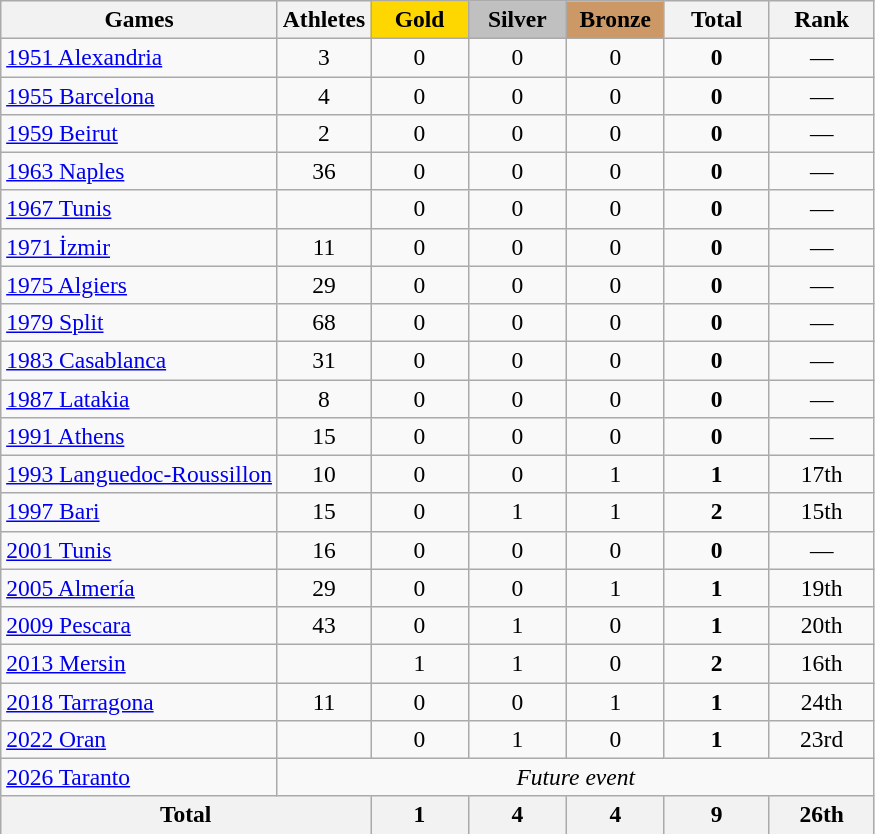<table class="wikitable" style="text-align:center; font-size:98%;">
<tr>
<th>Games</th>
<th>Athletes</th>
<td style="background:gold; width:3.7em; font-weight:bold;">Gold</td>
<td style="background:silver; width:3.7em; font-weight:bold;">Silver</td>
<td style="background:#c96; width:3.7em; font-weight:bold;">Bronze</td>
<th style="width:4em; font-weight:bold;">Total</th>
<th style="width:4em; font-weight:bold;">Rank</th>
</tr>
<tr>
<td align=left><a href='#'>1951 Alexandria</a></td>
<td>3</td>
<td>0</td>
<td>0</td>
<td>0</td>
<td><strong>0</strong></td>
<td>—</td>
</tr>
<tr>
<td align=left><a href='#'>1955 Barcelona</a></td>
<td>4</td>
<td>0</td>
<td>0</td>
<td>0</td>
<td><strong>0</strong></td>
<td>—</td>
</tr>
<tr>
<td align=left><a href='#'>1959 Beirut</a></td>
<td>2</td>
<td>0</td>
<td>0</td>
<td>0</td>
<td><strong>0</strong></td>
<td>—</td>
</tr>
<tr>
<td align=left><a href='#'>1963 Naples</a></td>
<td>36</td>
<td>0</td>
<td>0</td>
<td>0</td>
<td><strong>0</strong></td>
<td>—</td>
</tr>
<tr>
<td align=left><a href='#'>1967 Tunis</a></td>
<td></td>
<td>0</td>
<td>0</td>
<td>0</td>
<td><strong>0</strong></td>
<td>—</td>
</tr>
<tr>
<td align=left><a href='#'>1971 İzmir</a></td>
<td>11</td>
<td>0</td>
<td>0</td>
<td>0</td>
<td><strong>0</strong></td>
<td>—</td>
</tr>
<tr>
<td align=left><a href='#'>1975 Algiers</a></td>
<td>29</td>
<td>0</td>
<td>0</td>
<td>0</td>
<td><strong>0</strong></td>
<td>—</td>
</tr>
<tr>
<td align=left><a href='#'>1979 Split</a></td>
<td>68</td>
<td>0</td>
<td>0</td>
<td>0</td>
<td><strong>0</strong></td>
<td>—</td>
</tr>
<tr>
<td align=left><a href='#'>1983 Casablanca</a></td>
<td>31</td>
<td>0</td>
<td>0</td>
<td>0</td>
<td><strong>0</strong></td>
<td>—</td>
</tr>
<tr>
<td align=left><a href='#'>1987 Latakia</a></td>
<td>8</td>
<td>0</td>
<td>0</td>
<td>0</td>
<td><strong>0</strong></td>
<td>—</td>
</tr>
<tr>
<td align=left><a href='#'>1991 Athens</a></td>
<td>15</td>
<td>0</td>
<td>0</td>
<td>0</td>
<td><strong>0</strong></td>
<td>—</td>
</tr>
<tr>
<td align=left><a href='#'>1993 Languedoc-Roussillon</a></td>
<td>10</td>
<td>0</td>
<td>0</td>
<td>1</td>
<td><strong>1</strong></td>
<td>17th</td>
</tr>
<tr>
<td align=left><a href='#'>1997 Bari</a></td>
<td>15</td>
<td>0</td>
<td>1</td>
<td>1</td>
<td><strong>2</strong></td>
<td>15th</td>
</tr>
<tr>
<td align=left><a href='#'>2001 Tunis</a></td>
<td>16</td>
<td>0</td>
<td>0</td>
<td>0</td>
<td><strong>0</strong></td>
<td>—</td>
</tr>
<tr>
<td align=left><a href='#'>2005 Almería</a></td>
<td>29</td>
<td>0</td>
<td>0</td>
<td>1</td>
<td><strong>1</strong></td>
<td>19th</td>
</tr>
<tr>
<td align=left><a href='#'>2009 Pescara</a></td>
<td>43</td>
<td>0</td>
<td>1</td>
<td>0</td>
<td><strong>1</strong></td>
<td>20th</td>
</tr>
<tr>
<td align=left><a href='#'>2013 Mersin</a></td>
<td></td>
<td>1</td>
<td>1</td>
<td>0</td>
<td><strong>2</strong></td>
<td>16th</td>
</tr>
<tr>
<td align=left><a href='#'>2018 Tarragona</a></td>
<td>11</td>
<td>0</td>
<td>0</td>
<td>1</td>
<td><strong>1</strong></td>
<td>24th</td>
</tr>
<tr>
<td align=left><a href='#'>2022 Oran</a></td>
<td></td>
<td>0</td>
<td>1</td>
<td>0</td>
<td><strong>1</strong></td>
<td>23rd</td>
</tr>
<tr>
<td align=left><a href='#'>2026 Taranto</a></td>
<td colspan=6;><em>Future event</em></td>
</tr>
<tr>
<th colspan=2>Total</th>
<th>1</th>
<th>4</th>
<th>4</th>
<th>9</th>
<th>26th</th>
</tr>
</table>
